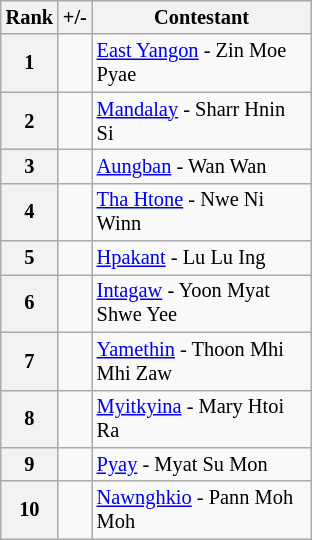<table class="wikitable" style="font-size: 85%">
<tr>
<th>Rank</th>
<th>+/-</th>
<th width="140px">Contestant</th>
</tr>
<tr>
<th>1</th>
<td align=center></td>
<td> <a href='#'>East Yangon</a> - Zin Moe Pyae</td>
</tr>
<tr>
<th>2</th>
<td align=center></td>
<td> <a href='#'>Mandalay</a> - Sharr Hnin Si</td>
</tr>
<tr>
<th>3</th>
<td align=center></td>
<td> <a href='#'>Aungban</a> - Wan Wan</td>
</tr>
<tr>
<th>4</th>
<td align=center></td>
<td> <a href='#'>Tha Htone</a> - Nwe Ni Winn</td>
</tr>
<tr>
<th>5</th>
<td align=center></td>
<td> <a href='#'>Hpakant</a> - Lu Lu Ing</td>
</tr>
<tr>
<th>6</th>
<td align=center></td>
<td> <a href='#'>Intagaw</a> - Yoon Myat Shwe Yee</td>
</tr>
<tr>
<th>7</th>
<td align=center></td>
<td> <a href='#'>Yamethin</a> - Thoon Mhi Mhi Zaw</td>
</tr>
<tr>
<th>8</th>
<td align=center></td>
<td> <a href='#'>Myitkyina</a> - Mary Htoi Ra</td>
</tr>
<tr>
<th>9</th>
<td align=center></td>
<td> <a href='#'>Pyay</a> - Myat Su Mon</td>
</tr>
<tr>
<th>10</th>
<td align=center></td>
<td> <a href='#'>Nawnghkio</a> - Pann Moh Moh</td>
</tr>
</table>
